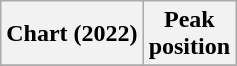<table class="wikitable plainrowheaders">
<tr>
<th scope="col">Chart (2022)</th>
<th scope="col">Peak<br>position</th>
</tr>
<tr>
</tr>
</table>
